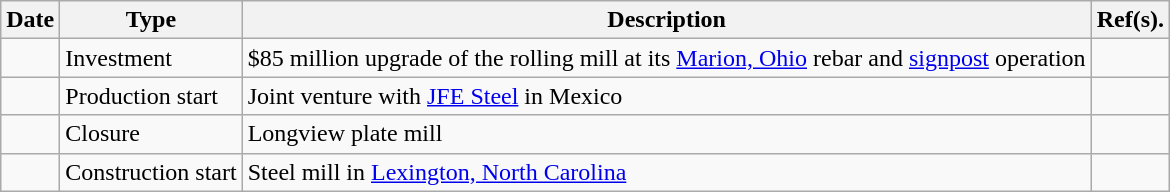<table class="wikitable sortable">
<tr>
<th scope="col">Date</th>
<th scope="col">Type</th>
<th scope="col">Description</th>
<th scope="col" class="unsortable">Ref(s).</th>
</tr>
<tr>
<td></td>
<td>Investment</td>
<td>$85 million upgrade of the rolling mill at its <a href='#'>Marion, Ohio</a> rebar and <a href='#'>signpost</a> operation</td>
<td></td>
</tr>
<tr>
<td></td>
<td>Production start</td>
<td>Joint venture with <a href='#'>JFE Steel</a> in Mexico</td>
<td></td>
</tr>
<tr>
<td></td>
<td>Closure</td>
<td>Longview plate mill</td>
<td></td>
</tr>
<tr>
<td></td>
<td>Construction start</td>
<td>Steel mill in <a href='#'>Lexington, North Carolina</a></td>
<td></td>
</tr>
</table>
